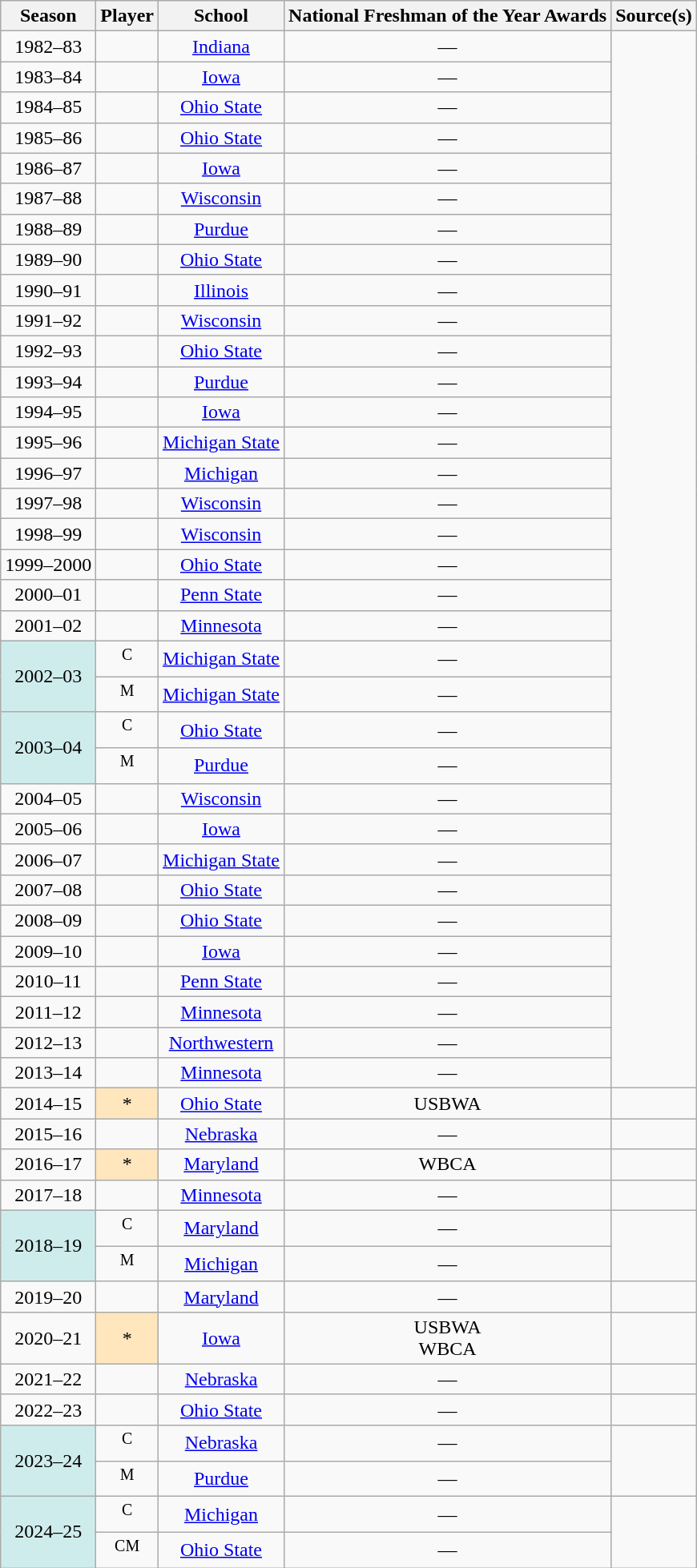<table class="wikitable sortable" style="text-align:center;">
<tr>
<th>Season</th>
<th>Player</th>
<th>School</th>
<th class=unsortable>National Freshman of the Year Awards</th>
<th class=unsortable>Source(s)</th>
</tr>
<tr>
<td>1982–83</td>
<td></td>
<td><a href='#'>Indiana</a></td>
<td>—</td>
<td rowspan="34"></td>
</tr>
<tr>
<td>1983–84</td>
<td></td>
<td><a href='#'>Iowa</a></td>
<td>—</td>
</tr>
<tr>
<td>1984–85</td>
<td></td>
<td><a href='#'>Ohio State</a></td>
<td>—</td>
</tr>
<tr>
<td>1985–86</td>
<td></td>
<td><a href='#'>Ohio State</a></td>
<td>—</td>
</tr>
<tr>
<td>1986–87</td>
<td></td>
<td><a href='#'>Iowa</a></td>
<td>—</td>
</tr>
<tr>
<td>1987–88</td>
<td></td>
<td><a href='#'>Wisconsin</a></td>
<td>—</td>
</tr>
<tr>
<td>1988–89</td>
<td></td>
<td><a href='#'>Purdue</a></td>
<td>—</td>
</tr>
<tr>
<td>1989–90</td>
<td></td>
<td><a href='#'>Ohio State</a></td>
<td>—</td>
</tr>
<tr>
<td>1990–91</td>
<td></td>
<td><a href='#'>Illinois</a></td>
<td>—</td>
</tr>
<tr>
<td>1991–92</td>
<td></td>
<td><a href='#'>Wisconsin</a></td>
<td>—</td>
</tr>
<tr>
<td>1992–93</td>
<td></td>
<td><a href='#'>Ohio State</a></td>
<td>—</td>
</tr>
<tr>
<td>1993–94</td>
<td></td>
<td><a href='#'>Purdue</a></td>
<td>—</td>
</tr>
<tr>
<td>1994–95</td>
<td></td>
<td><a href='#'>Iowa</a></td>
<td>—</td>
</tr>
<tr>
<td>1995–96</td>
<td></td>
<td><a href='#'>Michigan State</a></td>
<td>—</td>
</tr>
<tr>
<td>1996–97</td>
<td></td>
<td><a href='#'>Michigan</a></td>
<td>—</td>
</tr>
<tr>
<td>1997–98</td>
<td></td>
<td><a href='#'>Wisconsin</a></td>
<td>—</td>
</tr>
<tr>
<td>1998–99</td>
<td></td>
<td><a href='#'>Wisconsin</a></td>
<td>—</td>
</tr>
<tr>
<td>1999–2000</td>
<td></td>
<td><a href='#'>Ohio State</a></td>
<td>—</td>
</tr>
<tr>
<td>2000–01</td>
<td></td>
<td><a href='#'>Penn State</a></td>
<td>—</td>
</tr>
<tr>
<td>2001–02</td>
<td></td>
<td><a href='#'>Minnesota</a></td>
<td>—</td>
</tr>
<tr>
<td rowspan=2 bgcolor=#cfecec>2002–03</td>
<td> <sup>C</sup></td>
<td><a href='#'>Michigan State</a></td>
<td>—</td>
</tr>
<tr>
<td> <sup>M</sup></td>
<td><a href='#'>Michigan State</a></td>
<td>—</td>
</tr>
<tr>
<td rowspan=2 bgcolor=#cfecec>2003–04</td>
<td> <sup>C</sup></td>
<td><a href='#'>Ohio State</a></td>
<td>—</td>
</tr>
<tr>
<td> <sup>M</sup></td>
<td><a href='#'>Purdue</a></td>
<td>—</td>
</tr>
<tr>
<td>2004–05</td>
<td></td>
<td><a href='#'>Wisconsin</a></td>
<td>—</td>
</tr>
<tr>
<td>2005–06</td>
<td></td>
<td><a href='#'>Iowa</a></td>
<td>—</td>
</tr>
<tr>
<td>2006–07</td>
<td></td>
<td><a href='#'>Michigan State</a></td>
<td>—</td>
</tr>
<tr>
<td>2007–08</td>
<td></td>
<td><a href='#'>Ohio State</a></td>
<td>—</td>
</tr>
<tr>
<td>2008–09</td>
<td></td>
<td><a href='#'>Ohio State</a></td>
<td>—</td>
</tr>
<tr>
<td>2009–10</td>
<td></td>
<td><a href='#'>Iowa</a></td>
<td>—</td>
</tr>
<tr>
<td>2010–11</td>
<td></td>
<td><a href='#'>Penn State</a></td>
<td>—</td>
</tr>
<tr>
<td>2011–12</td>
<td></td>
<td><a href='#'>Minnesota</a></td>
<td>—</td>
</tr>
<tr>
<td>2012–13</td>
<td></td>
<td><a href='#'>Northwestern</a></td>
<td>—</td>
</tr>
<tr>
<td>2013–14</td>
<td></td>
<td><a href='#'>Minnesota</a></td>
<td>—</td>
</tr>
<tr>
<td>2014–15</td>
<td style="background:#ffe6bd;">*</td>
<td><a href='#'>Ohio State</a></td>
<td>USBWA</td>
<td></td>
</tr>
<tr>
<td>2015–16</td>
<td></td>
<td><a href='#'>Nebraska</a></td>
<td>—</td>
<td></td>
</tr>
<tr>
<td>2016–17</td>
<td style="background:#ffe6bd;">*</td>
<td><a href='#'>Maryland</a></td>
<td>WBCA</td>
<td></td>
</tr>
<tr>
<td>2017–18</td>
<td></td>
<td><a href='#'>Minnesota</a></td>
<td>—</td>
<td></td>
</tr>
<tr>
<td rowspan=2 bgcolor=#cfecec>2018–19</td>
<td> <sup>C</sup></td>
<td><a href='#'>Maryland</a></td>
<td>—</td>
<td rowspan="2"></td>
</tr>
<tr>
<td> <sup>M</sup></td>
<td><a href='#'>Michigan</a></td>
<td>—</td>
</tr>
<tr>
<td>2019–20</td>
<td></td>
<td><a href='#'>Maryland</a></td>
<td>—</td>
<td></td>
</tr>
<tr>
<td>2020–21</td>
<td style="background:#ffe6bd;">*</td>
<td><a href='#'>Iowa</a></td>
<td>USBWA<br>WBCA</td>
<td></td>
</tr>
<tr>
<td>2021–22</td>
<td></td>
<td><a href='#'>Nebraska</a></td>
<td>—</td>
<td></td>
</tr>
<tr>
<td>2022–23</td>
<td></td>
<td><a href='#'>Ohio State</a></td>
<td>—</td>
<td></td>
</tr>
<tr>
<td rowspan=2 bgcolor=#cfecec>2023–24</td>
<td> <sup>C</sup></td>
<td><a href='#'>Nebraska</a></td>
<td>—</td>
<td rowspan="2"></td>
</tr>
<tr>
<td> <sup>M</sup></td>
<td><a href='#'>Purdue</a></td>
<td>—</td>
</tr>
<tr>
<td rowspan=2 bgcolor=#cfecec>2024–25</td>
<td> <sup>C</sup></td>
<td><a href='#'>Michigan</a></td>
<td>—</td>
<td rowspan="2"></td>
</tr>
<tr>
<td> <sup>CM</sup></td>
<td><a href='#'>Ohio State</a></td>
<td>—</td>
</tr>
</table>
